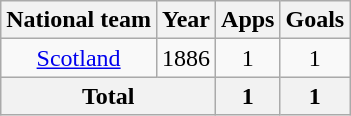<table class=wikitable style="text-align: center">
<tr>
<th>National team</th>
<th>Year</th>
<th>Apps</th>
<th>Goals</th>
</tr>
<tr>
<td><a href='#'>Scotland</a></td>
<td>1886</td>
<td>1</td>
<td>1</td>
</tr>
<tr>
<th colspan=2>Total</th>
<th>1</th>
<th>1</th>
</tr>
</table>
